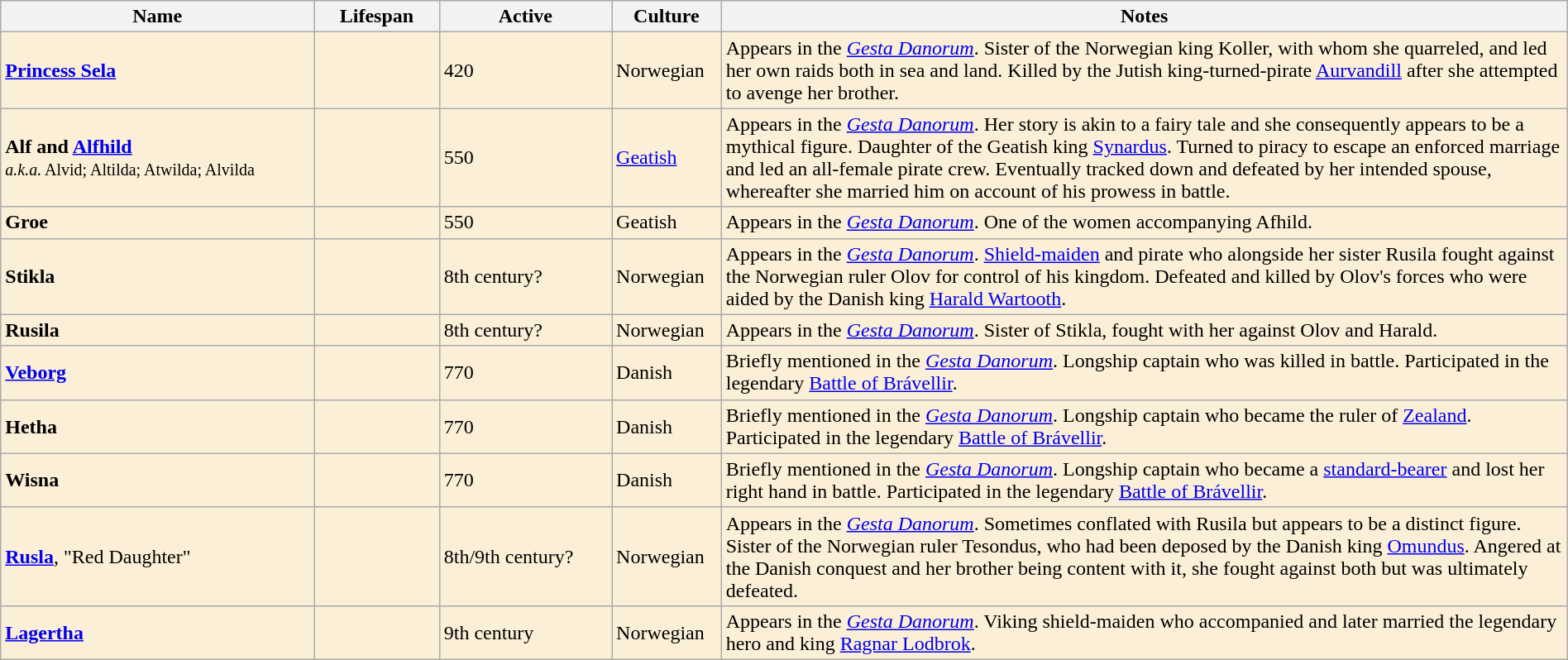<table class="wikitable" style="text-align:left; width:100%;">
<tr>
<th width="20%">Name</th>
<th width="8%">Lifespan</th>
<th width="11%">Active</th>
<th width="7%">Culture</th>
<th width="54%">Notes</th>
</tr>
<tr>
<td style="background:#fcefd7;"><strong><a href='#'>Princess Sela</a></strong></td>
<td style="background:#fcefd7;"></td>
<td style="background:#fcefd7;"> 420</td>
<td style="background:#fcefd7;">Norwegian</td>
<td style="background:#fcefd7;">Appears in the <em><a href='#'>Gesta Danorum</a></em>. Sister of the Norwegian king Koller, with whom she quarreled, and led her own raids both in sea and land. Killed by the Jutish king-turned-pirate <a href='#'>Aurvandill</a> after she attempted to avenge her brother.</td>
</tr>
<tr>
<td style="background:#fcefd7;"><strong>Alf and <a href='#'>Alfhild</a></strong><br><small><em>a.k.a.</em> Alvid; Altilda; Atwilda; Alvilda</small></td>
<td style="background:#fcefd7;"></td>
<td style="background:#fcefd7;"> 550</td>
<td style="background:#fcefd7;"><a href='#'>Geatish</a></td>
<td style="background:#fcefd7;">Appears in the <em><a href='#'>Gesta Danorum</a></em>. Her story is akin to a fairy tale and she consequently appears to be a mythical figure. Daughter of the Geatish king <a href='#'>Synardus</a>. Turned to piracy to escape an enforced marriage and led an all-female pirate crew. Eventually tracked down and defeated by her intended spouse, whereafter she married him on account of his prowess in battle.</td>
</tr>
<tr>
<td style="background:#fcefd7;"><strong>Groe</strong></td>
<td style="background:#fcefd7;"></td>
<td style="background:#fcefd7;"> 550</td>
<td style="background:#fcefd7;">Geatish</td>
<td style="background:#fcefd7;">Appears in the <em><a href='#'>Gesta Danorum</a></em>. One of the women accompanying Afhild.</td>
</tr>
<tr>
<td style="background:#fcefd7;"><strong>Stikla</strong></td>
<td style="background:#fcefd7;"></td>
<td style="background:#fcefd7;">8th century?</td>
<td style="background:#fcefd7;">Norwegian</td>
<td style="background:#fcefd7;">Appears in the <em><a href='#'>Gesta Danorum</a></em>. <a href='#'>Shield-maiden</a> and pirate who alongside her sister Rusila fought against the Norwegian ruler Olov for control of his kingdom. Defeated and killed by Olov's forces who were aided by the Danish king <a href='#'>Harald Wartooth</a>.</td>
</tr>
<tr>
<td style="background:#fcefd7;"><strong>Rusila</strong></td>
<td style="background:#fcefd7;"></td>
<td style="background:#fcefd7;">8th century?</td>
<td style="background:#fcefd7;">Norwegian</td>
<td style="background:#fcefd7;">Appears in the <em><a href='#'>Gesta Danorum</a></em>. Sister of Stikla, fought with her against Olov and Harald.</td>
</tr>
<tr>
<td style="background:#fcefd7;"><strong><a href='#'>Veborg</a></strong></td>
<td style="background:#fcefd7;"></td>
<td style="background:#fcefd7;"> 770</td>
<td style="background:#fcefd7;">Danish</td>
<td style="background:#fcefd7;">Briefly mentioned in the <em><a href='#'>Gesta Danorum</a></em>. Longship captain who was killed in battle. Participated in the legendary <a href='#'>Battle of Brávellir</a>.</td>
</tr>
<tr>
<td style="background:#fcefd7;"><strong>Hetha</strong></td>
<td style="background:#fcefd7;"></td>
<td style="background:#fcefd7;"> 770</td>
<td style="background:#fcefd7;">Danish</td>
<td style="background:#fcefd7;">Briefly mentioned in the <em><a href='#'>Gesta Danorum</a></em>. Longship captain who became the ruler of <a href='#'>Zealand</a>. Participated in the legendary <a href='#'>Battle of Brávellir</a>.</td>
</tr>
<tr>
<td style="background:#fcefd7;"><strong>Wisna</strong></td>
<td style="background:#fcefd7;"></td>
<td style="background:#fcefd7;"> 770</td>
<td style="background:#fcefd7;">Danish</td>
<td style="background:#fcefd7;">Briefly mentioned in the <em><a href='#'>Gesta Danorum</a></em>. Longship captain who became a <a href='#'>standard-bearer</a> and lost her right hand in battle. Participated in the legendary <a href='#'>Battle of Brávellir</a>.</td>
</tr>
<tr>
<td style="background:#fcefd7;"><strong><a href='#'>Rusla</a></strong>, "Red Daughter"</td>
<td style="background:#fcefd7;"></td>
<td style="background:#fcefd7;">8th/9th century?</td>
<td style="background:#fcefd7;">Norwegian</td>
<td style="background:#fcefd7;">Appears in the <em><a href='#'>Gesta Danorum</a></em>. Sometimes conflated with Rusila but appears to be a distinct figure. Sister of the Norwegian ruler Tesondus, who had been deposed by the Danish king <a href='#'>Omundus</a>. Angered at the Danish conquest and her brother being content with it, she fought against both but was ultimately defeated.</td>
</tr>
<tr>
<td style="background:#fcefd7;"><strong><a href='#'>Lagertha</a></strong></td>
<td style="background:#fcefd7;"></td>
<td style="background:#fcefd7;">9th century</td>
<td style="background:#fcefd7;">Norwegian</td>
<td style="background:#fcefd7;">Appears in the <em><a href='#'>Gesta Danorum</a></em>. Viking shield-maiden who accompanied and later married the legendary hero and king <a href='#'>Ragnar Lodbrok</a>.</td>
</tr>
</table>
